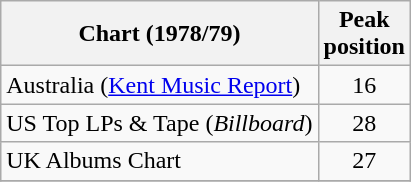<table class="wikitable sortable">
<tr>
<th>Chart (1978/79)</th>
<th>Peak<br>position</th>
</tr>
<tr>
<td>Australia (<a href='#'>Kent Music Report</a>)</td>
<td style="text-align:center;">16</td>
</tr>
<tr>
<td>US Top LPs & Tape (<em>Billboard</em>)</td>
<td align="center">28</td>
</tr>
<tr>
<td>UK Albums Chart</td>
<td align="center">27</td>
</tr>
<tr>
</tr>
</table>
